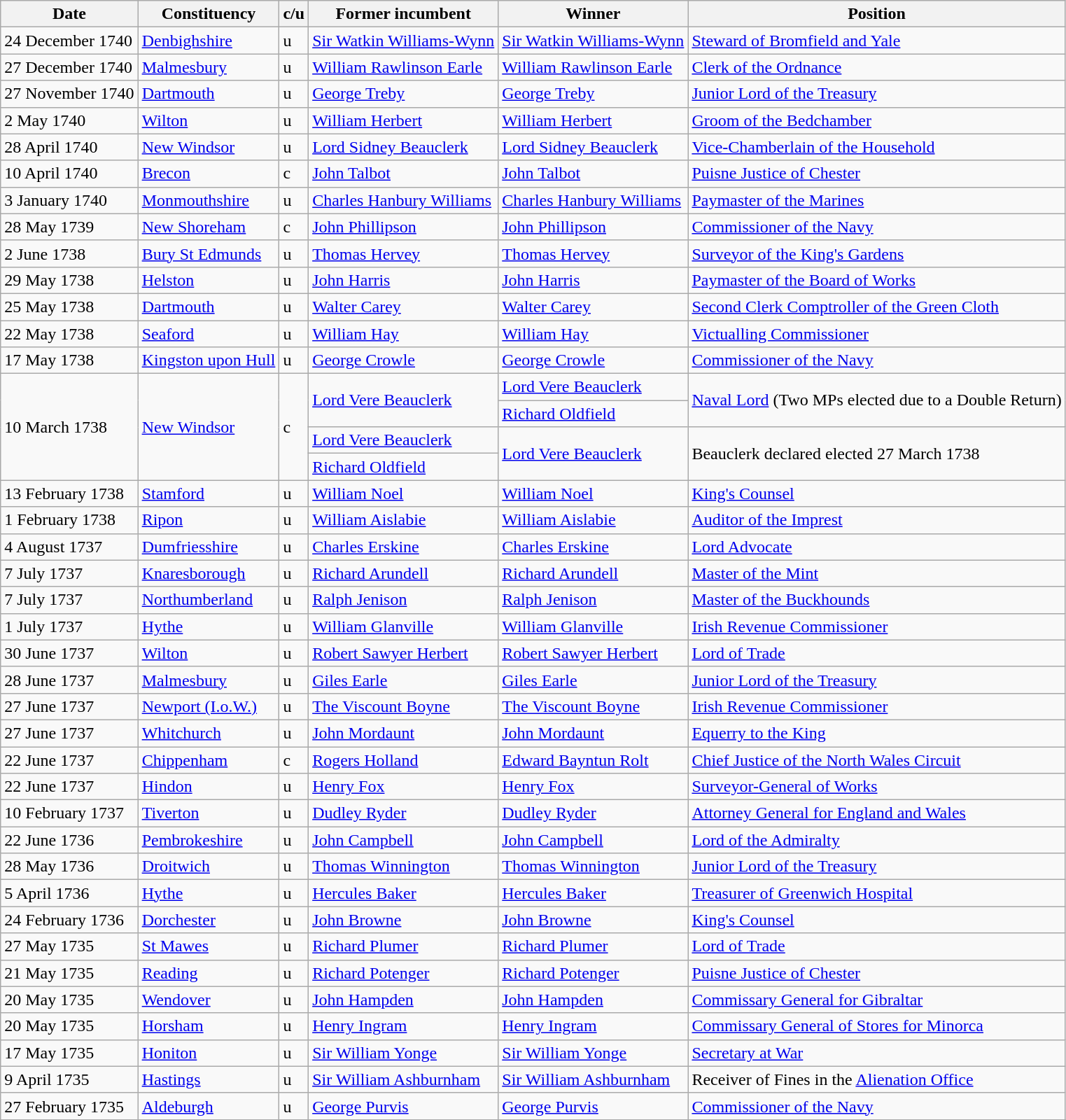<table class="wikitable">
<tr>
<th>Date</th>
<th>Constituency</th>
<th>c/u</th>
<th>Former incumbent</th>
<th>Winner</th>
<th>Position</th>
</tr>
<tr>
<td>24 December 1740</td>
<td><a href='#'>Denbighshire</a></td>
<td>u</td>
<td><a href='#'>Sir Watkin Williams-Wynn</a></td>
<td><a href='#'>Sir Watkin Williams-Wynn</a></td>
<td><a href='#'>Steward of Bromfield and Yale</a></td>
</tr>
<tr>
<td>27 December 1740</td>
<td><a href='#'>Malmesbury</a></td>
<td>u</td>
<td><a href='#'>William Rawlinson Earle</a></td>
<td><a href='#'>William Rawlinson Earle</a></td>
<td><a href='#'>Clerk of the Ordnance</a></td>
</tr>
<tr>
<td>27 November 1740</td>
<td><a href='#'>Dartmouth</a></td>
<td>u</td>
<td><a href='#'>George Treby</a></td>
<td><a href='#'>George Treby</a></td>
<td><a href='#'>Junior Lord of the Treasury</a></td>
</tr>
<tr>
<td>2 May 1740</td>
<td><a href='#'>Wilton</a></td>
<td>u</td>
<td><a href='#'>William Herbert</a></td>
<td><a href='#'>William Herbert</a></td>
<td><a href='#'>Groom of the Bedchamber</a></td>
</tr>
<tr>
<td>28 April 1740</td>
<td><a href='#'>New Windsor</a></td>
<td>u</td>
<td><a href='#'>Lord Sidney Beauclerk</a></td>
<td><a href='#'>Lord Sidney Beauclerk</a></td>
<td><a href='#'>Vice-Chamberlain of the Household</a></td>
</tr>
<tr>
<td>10 April 1740</td>
<td><a href='#'>Brecon</a></td>
<td>c</td>
<td><a href='#'>John Talbot</a></td>
<td><a href='#'>John Talbot</a></td>
<td><a href='#'>Puisne Justice of Chester</a></td>
</tr>
<tr>
<td>3 January 1740</td>
<td><a href='#'>Monmouthshire</a></td>
<td>u</td>
<td><a href='#'>Charles Hanbury Williams</a></td>
<td><a href='#'>Charles Hanbury Williams</a></td>
<td><a href='#'>Paymaster of the Marines</a></td>
</tr>
<tr>
<td>28 May 1739</td>
<td><a href='#'>New Shoreham</a></td>
<td>c</td>
<td><a href='#'>John Phillipson</a></td>
<td><a href='#'>John Phillipson</a></td>
<td><a href='#'>Commissioner of the Navy</a></td>
</tr>
<tr>
<td>2 June 1738</td>
<td><a href='#'>Bury St Edmunds</a></td>
<td>u</td>
<td><a href='#'>Thomas Hervey</a></td>
<td><a href='#'>Thomas Hervey</a></td>
<td><a href='#'>Surveyor of the King's Gardens</a></td>
</tr>
<tr>
<td>29 May 1738</td>
<td><a href='#'>Helston</a></td>
<td>u</td>
<td><a href='#'>John Harris</a></td>
<td><a href='#'>John Harris</a></td>
<td><a href='#'>Paymaster of the Board of Works</a></td>
</tr>
<tr>
<td>25 May 1738</td>
<td><a href='#'>Dartmouth</a></td>
<td>u</td>
<td><a href='#'>Walter Carey</a></td>
<td><a href='#'>Walter Carey</a></td>
<td><a href='#'>Second Clerk Comptroller of the Green Cloth</a></td>
</tr>
<tr>
<td>22 May 1738</td>
<td><a href='#'>Seaford</a></td>
<td>u</td>
<td><a href='#'>William Hay</a></td>
<td><a href='#'>William Hay</a></td>
<td><a href='#'>Victualling Commissioner</a></td>
</tr>
<tr>
<td>17 May 1738</td>
<td><a href='#'>Kingston upon Hull</a></td>
<td>u</td>
<td><a href='#'>George Crowle</a></td>
<td><a href='#'>George Crowle</a></td>
<td><a href='#'>Commissioner of the Navy</a></td>
</tr>
<tr>
<td rowspan=4>10 March 1738</td>
<td rowspan=4><a href='#'>New Windsor</a></td>
<td rowspan=4>c</td>
<td rowspan=2><a href='#'>Lord Vere Beauclerk</a></td>
<td><a href='#'>Lord Vere Beauclerk</a></td>
<td rowspan=2><a href='#'>Naval Lord</a> (Two MPs elected due to a Double Return)</td>
</tr>
<tr>
<td><a href='#'>Richard Oldfield</a></td>
</tr>
<tr>
<td><a href='#'>Lord Vere Beauclerk</a></td>
<td rowspan=2><a href='#'>Lord Vere Beauclerk</a></td>
<td rowspan=2>Beauclerk declared elected 27 March 1738</td>
</tr>
<tr>
<td><a href='#'>Richard Oldfield</a></td>
</tr>
<tr>
<td>13 February 1738</td>
<td><a href='#'>Stamford</a></td>
<td>u</td>
<td><a href='#'>William Noel</a></td>
<td><a href='#'>William Noel</a></td>
<td><a href='#'>King's Counsel</a></td>
</tr>
<tr>
<td>1 February 1738</td>
<td><a href='#'>Ripon</a></td>
<td>u</td>
<td><a href='#'>William Aislabie</a></td>
<td><a href='#'>William Aislabie</a></td>
<td><a href='#'>Auditor of the Imprest</a></td>
</tr>
<tr>
<td>4 August 1737</td>
<td><a href='#'>Dumfriesshire</a></td>
<td>u</td>
<td><a href='#'>Charles Erskine</a></td>
<td><a href='#'>Charles Erskine</a></td>
<td><a href='#'>Lord Advocate</a></td>
</tr>
<tr>
<td>7 July 1737</td>
<td><a href='#'>Knaresborough</a></td>
<td>u</td>
<td><a href='#'>Richard Arundell</a></td>
<td><a href='#'>Richard Arundell</a></td>
<td><a href='#'>Master of the Mint</a></td>
</tr>
<tr>
<td>7 July 1737</td>
<td><a href='#'>Northumberland</a></td>
<td>u</td>
<td><a href='#'>Ralph Jenison</a></td>
<td><a href='#'>Ralph Jenison</a></td>
<td><a href='#'>Master of the Buckhounds</a></td>
</tr>
<tr>
<td>1 July 1737</td>
<td><a href='#'>Hythe</a></td>
<td>u</td>
<td><a href='#'>William Glanville</a></td>
<td><a href='#'>William Glanville</a></td>
<td><a href='#'>Irish Revenue Commissioner</a></td>
</tr>
<tr>
<td>30 June 1737</td>
<td><a href='#'>Wilton</a></td>
<td>u</td>
<td><a href='#'>Robert Sawyer Herbert</a></td>
<td><a href='#'>Robert Sawyer Herbert</a></td>
<td><a href='#'>Lord of Trade</a></td>
</tr>
<tr>
<td>28 June 1737</td>
<td><a href='#'>Malmesbury</a></td>
<td>u</td>
<td><a href='#'>Giles Earle</a></td>
<td><a href='#'>Giles Earle</a></td>
<td><a href='#'>Junior Lord of the Treasury</a></td>
</tr>
<tr>
<td>27 June 1737</td>
<td><a href='#'>Newport (I.o.W.)</a></td>
<td>u</td>
<td><a href='#'>The Viscount Boyne</a></td>
<td><a href='#'>The Viscount Boyne</a></td>
<td><a href='#'>Irish Revenue Commissioner</a></td>
</tr>
<tr>
<td>27 June 1737</td>
<td><a href='#'>Whitchurch</a></td>
<td>u</td>
<td><a href='#'>John Mordaunt</a></td>
<td><a href='#'>John Mordaunt</a></td>
<td><a href='#'>Equerry to the King</a></td>
</tr>
<tr>
<td>22 June 1737</td>
<td><a href='#'>Chippenham</a></td>
<td>c</td>
<td><a href='#'>Rogers Holland</a></td>
<td><a href='#'>Edward Bayntun Rolt</a></td>
<td><a href='#'>Chief Justice of the North Wales Circuit</a></td>
</tr>
<tr>
<td>22 June 1737</td>
<td><a href='#'>Hindon</a></td>
<td>u</td>
<td><a href='#'>Henry Fox</a></td>
<td><a href='#'>Henry Fox</a></td>
<td><a href='#'>Surveyor-General of Works</a></td>
</tr>
<tr>
<td>10 February 1737</td>
<td><a href='#'>Tiverton</a></td>
<td>u</td>
<td><a href='#'>Dudley Ryder</a></td>
<td><a href='#'>Dudley Ryder</a></td>
<td><a href='#'>Attorney General for England and Wales</a></td>
</tr>
<tr>
<td>22 June 1736</td>
<td><a href='#'>Pembrokeshire</a></td>
<td>u</td>
<td><a href='#'>John Campbell</a></td>
<td><a href='#'>John Campbell</a></td>
<td><a href='#'>Lord of the Admiralty</a></td>
</tr>
<tr>
<td>28 May 1736</td>
<td><a href='#'>Droitwich</a></td>
<td>u</td>
<td><a href='#'>Thomas Winnington</a></td>
<td><a href='#'>Thomas Winnington</a></td>
<td><a href='#'>Junior Lord of the Treasury</a></td>
</tr>
<tr>
<td>5 April 1736</td>
<td><a href='#'>Hythe</a></td>
<td>u</td>
<td><a href='#'>Hercules Baker</a></td>
<td><a href='#'>Hercules Baker</a></td>
<td><a href='#'>Treasurer of Greenwich Hospital</a></td>
</tr>
<tr>
<td>24 February 1736</td>
<td><a href='#'>Dorchester</a></td>
<td>u</td>
<td><a href='#'>John Browne</a></td>
<td><a href='#'>John Browne</a></td>
<td><a href='#'>King's Counsel</a></td>
</tr>
<tr>
<td>27 May 1735</td>
<td><a href='#'>St Mawes</a></td>
<td>u</td>
<td><a href='#'>Richard Plumer</a></td>
<td><a href='#'>Richard Plumer</a></td>
<td><a href='#'>Lord of Trade</a></td>
</tr>
<tr>
<td>21 May 1735</td>
<td><a href='#'>Reading</a></td>
<td>u</td>
<td><a href='#'>Richard Potenger</a></td>
<td><a href='#'>Richard Potenger</a></td>
<td><a href='#'>Puisne Justice of Chester</a></td>
</tr>
<tr>
<td>20 May 1735</td>
<td><a href='#'>Wendover</a></td>
<td>u</td>
<td><a href='#'>John Hampden</a></td>
<td><a href='#'>John Hampden</a></td>
<td><a href='#'>Commissary General for Gibraltar</a></td>
</tr>
<tr>
<td>20 May 1735</td>
<td><a href='#'>Horsham</a></td>
<td>u</td>
<td><a href='#'>Henry Ingram</a></td>
<td><a href='#'>Henry Ingram</a></td>
<td><a href='#'>Commissary General of Stores for Minorca</a></td>
</tr>
<tr>
<td>17 May 1735</td>
<td><a href='#'>Honiton</a></td>
<td>u</td>
<td><a href='#'>Sir William Yonge</a></td>
<td><a href='#'>Sir William Yonge</a></td>
<td><a href='#'>Secretary at War</a></td>
</tr>
<tr>
<td>9 April 1735</td>
<td><a href='#'>Hastings</a></td>
<td>u</td>
<td><a href='#'>Sir William Ashburnham</a></td>
<td><a href='#'>Sir William Ashburnham</a></td>
<td>Receiver of Fines in the <a href='#'>Alienation Office</a></td>
</tr>
<tr>
<td>27 February 1735</td>
<td><a href='#'>Aldeburgh</a></td>
<td>u</td>
<td><a href='#'>George Purvis</a></td>
<td><a href='#'>George Purvis</a></td>
<td><a href='#'>Commissioner of the Navy</a></td>
</tr>
<tr>
</tr>
</table>
